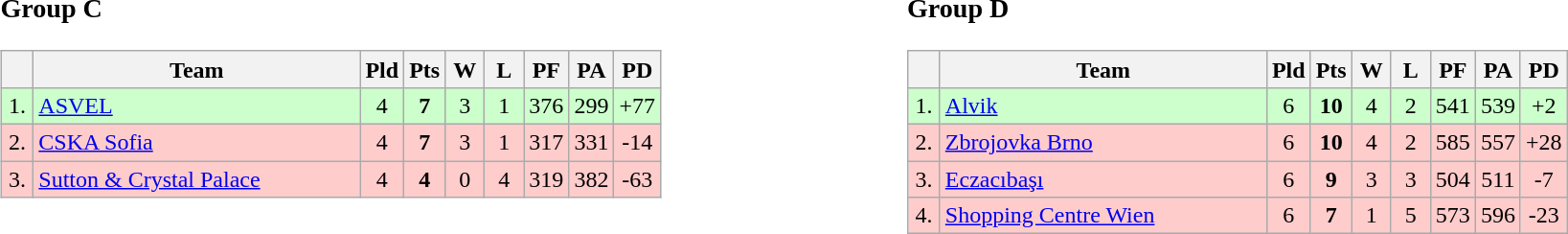<table>
<tr>
<td style="vertical-align:top; width:33%;"><br><h3>Group C</h3><table class="wikitable" style="text-align:center">
<tr>
<th width=15></th>
<th width=220>Team</th>
<th width=20>Pld</th>
<th width=20>Pts</th>
<th width=20>W</th>
<th width=20>L</th>
<th width=20>PF</th>
<th width=20>PA</th>
<th width=20>PD</th>
</tr>
<tr style="background: #ccffcc;">
<td>1.</td>
<td align=left> <a href='#'>ASVEL</a></td>
<td>4</td>
<td><strong>7</strong></td>
<td>3</td>
<td>1</td>
<td>376</td>
<td>299</td>
<td>+77</td>
</tr>
<tr style="background: #ffcccc;">
<td>2.</td>
<td align=left> <a href='#'>CSKA Sofia</a></td>
<td>4</td>
<td><strong>7</strong></td>
<td>3</td>
<td>1</td>
<td>317</td>
<td>331</td>
<td>-14</td>
</tr>
<tr style="background: #ffcccc;">
<td>3.</td>
<td align=left> <a href='#'>Sutton & Crystal Palace</a></td>
<td>4</td>
<td><strong>4</strong></td>
<td>0</td>
<td>4</td>
<td>319</td>
<td>382</td>
<td>-63</td>
</tr>
</table>
</td>
<td style="vertical-align:top; width:33%;"><br><h3>Group D</h3><table class="wikitable" style="text-align:center">
<tr>
<th width=15></th>
<th width=220>Team</th>
<th width=20>Pld</th>
<th width=20>Pts</th>
<th width=20>W</th>
<th width=20>L</th>
<th width=20>PF</th>
<th width=20>PA</th>
<th width=20>PD</th>
</tr>
<tr style="background: #ccffcc;">
<td>1.</td>
<td align=left> <a href='#'>Alvik</a></td>
<td>6</td>
<td><strong>10</strong></td>
<td>4</td>
<td>2</td>
<td>541</td>
<td>539</td>
<td>+2</td>
</tr>
<tr style="background: #ffcccc;">
<td>2.</td>
<td align=left> <a href='#'>Zbrojovka Brno</a></td>
<td>6</td>
<td><strong>10</strong></td>
<td>4</td>
<td>2</td>
<td>585</td>
<td>557</td>
<td>+28</td>
</tr>
<tr style="background: #ffcccc;">
<td>3.</td>
<td align=left> <a href='#'>Eczacıbaşı</a></td>
<td>6</td>
<td><strong>9</strong></td>
<td>3</td>
<td>3</td>
<td>504</td>
<td>511</td>
<td>-7</td>
</tr>
<tr style="background: #ffcccc;">
<td>4.</td>
<td align=left> <a href='#'>Shopping Centre Wien</a></td>
<td>6</td>
<td><strong>7</strong></td>
<td>1</td>
<td>5</td>
<td>573</td>
<td>596</td>
<td>-23</td>
</tr>
</table>
</td>
</tr>
</table>
